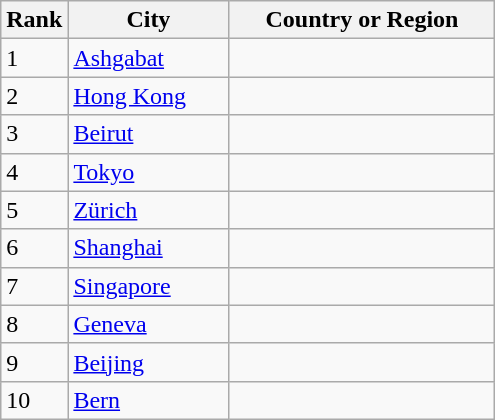<table class="wikitable sortable">
<tr>
<th scope="col">Rank</th>
<th scope="col" style="width:100px;">City</th>
<th scope="col" style="width:170px;">Country or Region</th>
</tr>
<tr>
<td>1</td>
<td><a href='#'>Ashgabat</a></td>
<td></td>
</tr>
<tr>
<td>2</td>
<td><a href='#'>Hong Kong</a></td>
<td></td>
</tr>
<tr>
<td>3</td>
<td><a href='#'>Beirut</a></td>
<td></td>
</tr>
<tr>
<td>4</td>
<td><a href='#'>Tokyo</a></td>
<td></td>
</tr>
<tr>
<td>5</td>
<td><a href='#'>Zürich</a></td>
<td></td>
</tr>
<tr>
<td>6</td>
<td><a href='#'>Shanghai</a></td>
<td></td>
</tr>
<tr>
<td>7</td>
<td><a href='#'>Singapore</a></td>
<td></td>
</tr>
<tr>
<td>8</td>
<td><a href='#'>Geneva</a></td>
<td></td>
</tr>
<tr>
<td>9</td>
<td><a href='#'>Beijing</a></td>
<td></td>
</tr>
<tr>
<td>10</td>
<td><a href='#'>Bern</a></td>
<td></td>
</tr>
</table>
